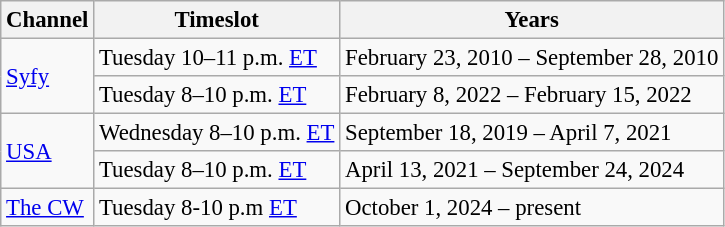<table class="wikitable" style="font-size: 95%">
<tr>
<th>Channel</th>
<th>Timeslot</th>
<th>Years</th>
</tr>
<tr>
<td rowspan=2><a href='#'>Syfy</a></td>
<td>Tuesday 10–11 p.m. <a href='#'>ET</a></td>
<td>February 23, 2010 – September 28, 2010</td>
</tr>
<tr>
<td>Tuesday 8–10 p.m. <a href='#'>ET</a></td>
<td>February 8, 2022 – February 15, 2022</td>
</tr>
<tr>
<td rowspan=2><a href='#'>USA</a></td>
<td>Wednesday 8–10 p.m. <a href='#'>ET</a></td>
<td>September 18, 2019 – April 7, 2021</td>
</tr>
<tr>
<td>Tuesday 8–10 p.m. <a href='#'>ET</a></td>
<td>April 13, 2021 – September 24, 2024</td>
</tr>
<tr>
<td><a href='#'>The CW</a></td>
<td>Tuesday 8-10 p.m <a href='#'>ET</a></td>
<td>October 1, 2024 – present</td>
</tr>
</table>
